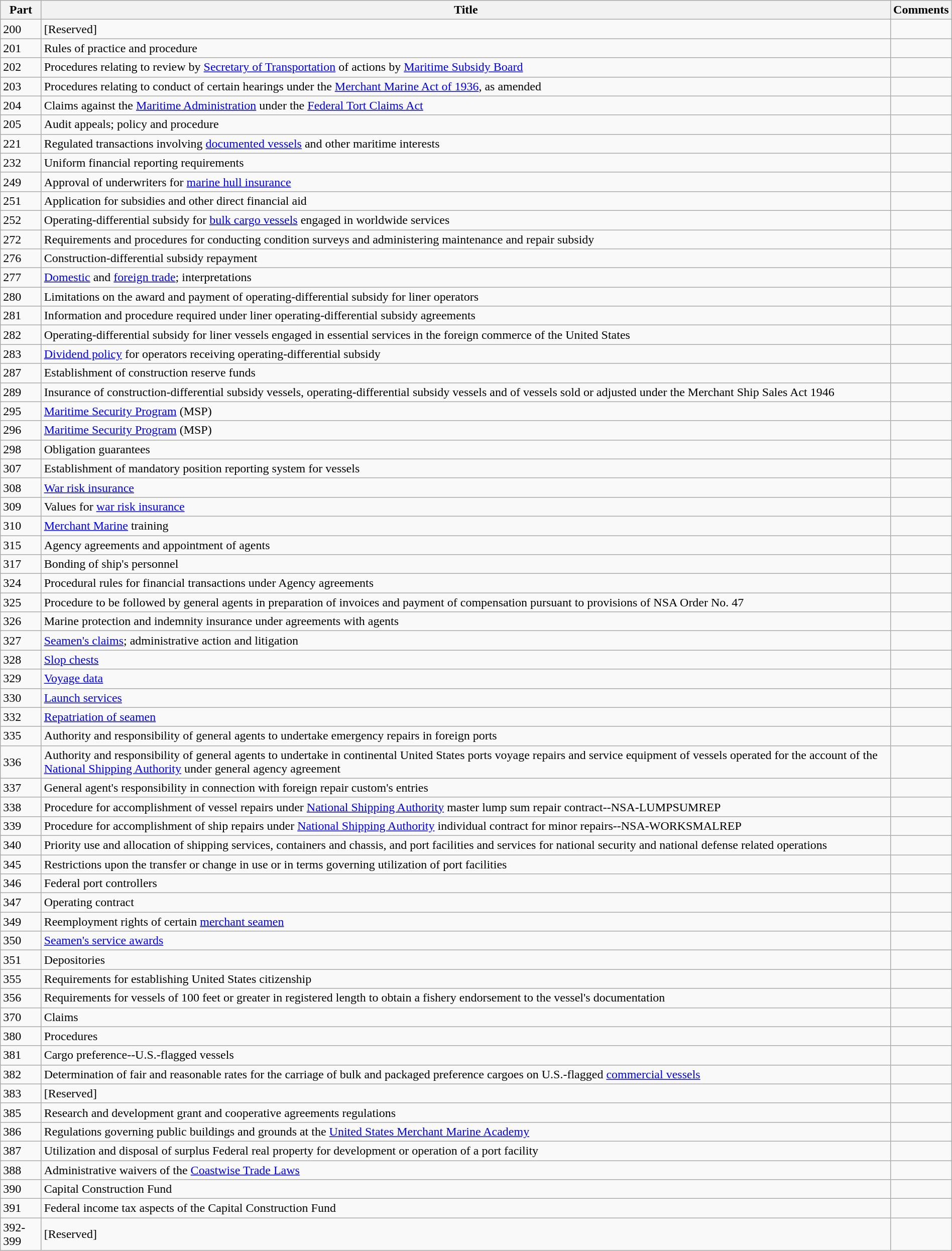<table class="wikitable" width="100%">
<tr>
<th>Part</th>
<th>Title</th>
<th>Comments</th>
</tr>
<tr>
<td>200</td>
<td>[Reserved]</td>
<td></td>
</tr>
<tr>
<td>201</td>
<td>Rules of practice and procedure</td>
<td></td>
</tr>
<tr>
<td>202</td>
<td>Procedures relating to review by <a href='#'>Secretary of Transportation</a> of actions by <a href='#'>Maritime Subsidy Board</a></td>
<td></td>
</tr>
<tr>
<td>203</td>
<td>Procedures relating to conduct of certain hearings under the <a href='#'>Merchant Marine Act of 1936</a>, as amended</td>
<td></td>
</tr>
<tr>
<td>204</td>
<td>Claims against the <a href='#'>Maritime Administration</a> under the <a href='#'>Federal Tort Claims Act</a></td>
<td></td>
</tr>
<tr>
<td>205</td>
<td>Audit appeals; policy and procedure</td>
<td></td>
</tr>
<tr>
<td>221</td>
<td>Regulated transactions involving <a href='#'>documented vessels</a> and other maritime interests</td>
<td></td>
</tr>
<tr>
<td>232</td>
<td>Uniform financial reporting requirements</td>
<td></td>
</tr>
<tr>
<td>249</td>
<td>Approval of underwriters for <a href='#'>marine hull insurance</a></td>
<td></td>
</tr>
<tr>
<td>251</td>
<td>Application for subsidies and other direct financial aid</td>
<td></td>
</tr>
<tr>
<td>252</td>
<td>Operating-differential subsidy for <a href='#'>bulk cargo vessels</a> engaged in worldwide services</td>
<td></td>
</tr>
<tr>
<td>272</td>
<td>Requirements and procedures for conducting condition surveys and administering maintenance and repair subsidy</td>
<td></td>
</tr>
<tr>
<td>276</td>
<td>Construction-differential subsidy repayment</td>
<td></td>
</tr>
<tr>
<td>277</td>
<td><a href='#'>Domestic</a> and <a href='#'>foreign trade</a>; interpretations</td>
<td></td>
</tr>
<tr>
<td>280</td>
<td>Limitations on the award and payment of operating-differential subsidy for liner operators</td>
<td></td>
</tr>
<tr>
<td>281</td>
<td>Information and procedure required under liner operating-differential subsidy agreements</td>
<td></td>
</tr>
<tr>
<td>282</td>
<td>Operating-differential subsidy for liner vessels engaged in essential services in the foreign commerce of the United States</td>
<td></td>
</tr>
<tr>
<td>283</td>
<td><a href='#'>Dividend policy</a> for operators receiving operating-differential subsidy</td>
<td></td>
</tr>
<tr>
<td>287</td>
<td>Establishment of construction reserve funds</td>
<td></td>
</tr>
<tr>
<td>289</td>
<td>Insurance of construction-differential subsidy vessels, operating-differential subsidy vessels and of vessels sold or adjusted under the Merchant Ship Sales Act 1946</td>
<td></td>
</tr>
<tr>
<td>295</td>
<td><a href='#'>Maritime Security Program</a> (MSP)</td>
<td></td>
</tr>
<tr>
<td>296</td>
<td><a href='#'>Maritime Security Program</a> (MSP)</td>
<td></td>
</tr>
<tr>
<td>298</td>
<td>Obligation guarantees</td>
<td></td>
</tr>
<tr>
<td>307</td>
<td>Establishment of mandatory position reporting system for vessels</td>
<td></td>
</tr>
<tr>
<td>308</td>
<td><a href='#'>War risk insurance</a></td>
<td></td>
</tr>
<tr>
<td>309</td>
<td>Values for <a href='#'>war risk insurance</a></td>
<td></td>
</tr>
<tr>
<td>310</td>
<td><a href='#'>Merchant Marine</a> training</td>
<td></td>
</tr>
<tr>
<td>315</td>
<td>Agency agreements and appointment of agents</td>
<td></td>
</tr>
<tr>
<td>317</td>
<td>Bonding of ship's personnel</td>
<td></td>
</tr>
<tr>
<td>324</td>
<td>Procedural rules for financial transactions under Agency agreements</td>
<td></td>
</tr>
<tr>
<td>325</td>
<td>Procedure to be followed by general agents in preparation of invoices and payment of compensation pursuant to provisions of NSA Order No. 47</td>
<td></td>
</tr>
<tr>
<td>326</td>
<td>Marine protection and indemnity insurance under agreements with agents</td>
<td></td>
</tr>
<tr>
<td>327</td>
<td><a href='#'>Seamen's claims</a>; administrative action and litigation</td>
<td></td>
</tr>
<tr>
<td>328</td>
<td><a href='#'>Slop chests</a></td>
<td></td>
</tr>
<tr>
<td>329</td>
<td><a href='#'>Voyage data</a></td>
<td></td>
</tr>
<tr>
<td>330</td>
<td><a href='#'>Launch services</a></td>
<td></td>
</tr>
<tr>
<td>332</td>
<td><a href='#'>Repatriation of seamen</a></td>
<td></td>
</tr>
<tr>
<td>335</td>
<td>Authority and responsibility of general agents to undertake emergency repairs in foreign ports</td>
<td></td>
</tr>
<tr>
<td>336</td>
<td>Authority and responsibility of general agents to undertake in continental United States ports voyage repairs and service equipment of vessels operated for the account of the <a href='#'>National Shipping Authority</a> under general agency agreement</td>
<td></td>
</tr>
<tr>
<td>337</td>
<td>General agent's responsibility in connection with foreign repair custom's entries</td>
<td></td>
</tr>
<tr>
<td>338</td>
<td>Procedure for accomplishment of vessel repairs under <a href='#'>National Shipping Authority</a> master lump sum repair contract--NSA-LUMPSUMREP</td>
<td></td>
</tr>
<tr>
<td>339</td>
<td>Procedure for accomplishment of ship repairs under <a href='#'>National Shipping Authority</a> individual contract for minor repairs--NSA-WORKSMALREP</td>
<td></td>
</tr>
<tr>
<td>340</td>
<td>Priority use and allocation of shipping services, containers and chassis, and port facilities and services for national security and national defense related operations</td>
<td></td>
</tr>
<tr>
<td>345</td>
<td>Restrictions upon the transfer or change in use or in terms governing utilization of port facilities</td>
<td></td>
</tr>
<tr>
<td>346</td>
<td>Federal port controllers</td>
<td></td>
</tr>
<tr>
<td>347</td>
<td>Operating contract</td>
<td></td>
</tr>
<tr>
<td>349</td>
<td>Reemployment rights of certain <a href='#'>merchant seamen</a></td>
<td></td>
</tr>
<tr>
<td>350</td>
<td><a href='#'>Seamen's service awards</a></td>
<td></td>
</tr>
<tr>
<td>351</td>
<td>Depositories</td>
<td></td>
</tr>
<tr>
<td>355</td>
<td>Requirements for establishing United States citizenship</td>
<td></td>
</tr>
<tr>
<td>356</td>
<td>Requirements for vessels of 100 feet or greater in registered length to obtain a fishery endorsement to the vessel's documentation</td>
<td></td>
</tr>
<tr>
<td>370</td>
<td>Claims</td>
<td></td>
</tr>
<tr>
<td>380</td>
<td>Procedures</td>
<td></td>
</tr>
<tr>
<td>381</td>
<td>Cargo preference--U.S.-flagged vessels</td>
<td></td>
</tr>
<tr>
<td>382</td>
<td>Determination of fair and reasonable rates for the carriage of bulk and packaged preference cargoes on U.S.-flagged <a href='#'>commercial vessels</a></td>
<td></td>
</tr>
<tr>
<td>383</td>
<td>[Reserved]</td>
<td></td>
</tr>
<tr>
<td>385</td>
<td>Research and development grant and cooperative agreements regulations</td>
<td></td>
</tr>
<tr>
<td>386</td>
<td>Regulations governing public buildings and grounds at the <a href='#'>United States Merchant Marine Academy</a></td>
<td></td>
</tr>
<tr>
<td>387</td>
<td>Utilization and disposal of surplus Federal real property for development or operation of a port facility</td>
<td></td>
</tr>
<tr>
<td>388</td>
<td>Administrative waivers of the <a href='#'>Coastwise Trade Laws</a></td>
<td></td>
</tr>
<tr>
<td>390</td>
<td>Capital Construction Fund</td>
<td></td>
</tr>
<tr>
<td>391</td>
<td>Federal income tax aspects of the Capital Construction Fund</td>
<td></td>
</tr>
<tr>
<td>392-399</td>
<td>[Reserved]</td>
<td></td>
</tr>
</table>
